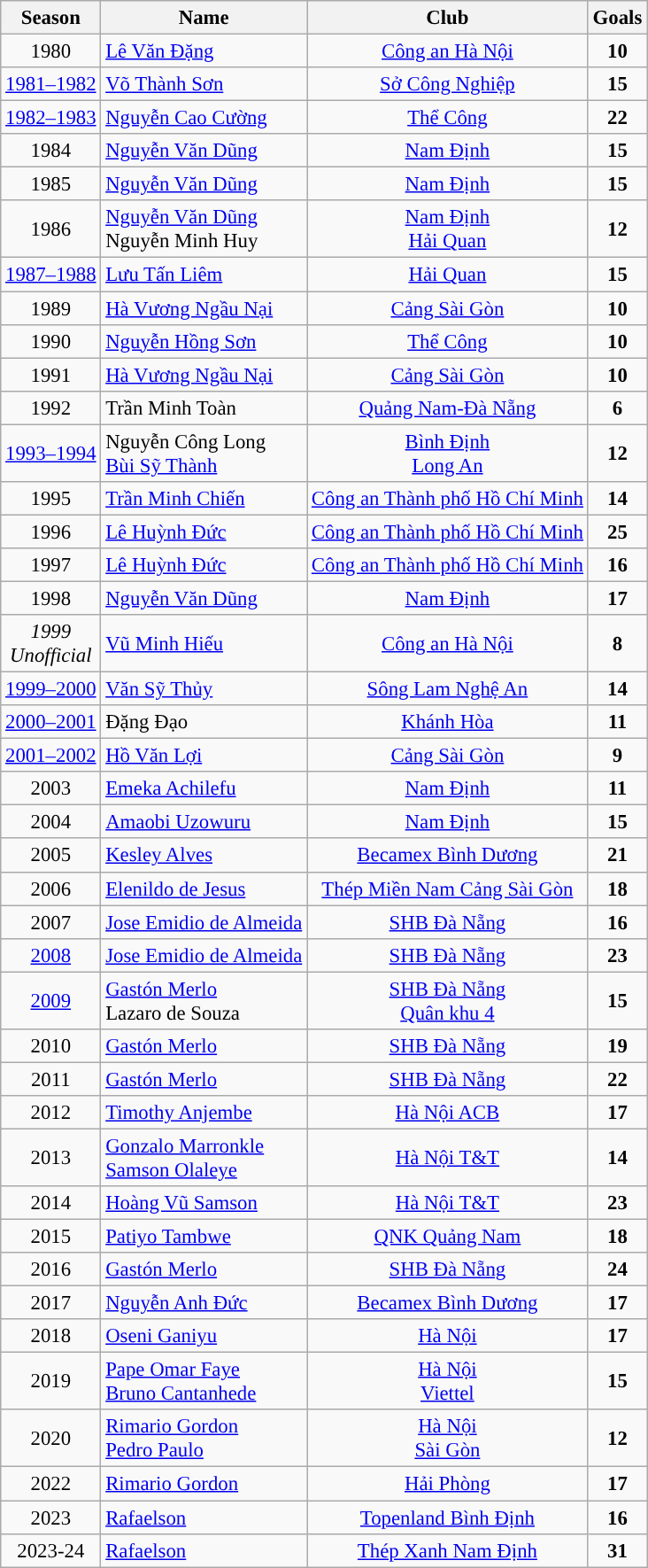<table class="wikitable sortable" style="text-align:center; font-size:95%;">
<tr>
<th>Season</th>
<th>Name</th>
<th>Club</th>
<th>Goals</th>
</tr>
<tr>
<td>1980</td>
<td align="left"> <a href='#'>Lê Văn Đặng</a></td>
<td><a href='#'>Công an Hà Nội</a></td>
<td><strong>10</strong></td>
</tr>
<tr>
<td><a href='#'>1981–1982</a></td>
<td align="left"> <a href='#'>Võ Thành Sơn</a></td>
<td><a href='#'>Sở Công Nghiệp</a></td>
<td><strong>15</strong></td>
</tr>
<tr>
<td><a href='#'>1982–1983</a></td>
<td align="left"> <a href='#'>Nguyễn Cao Cường</a></td>
<td><a href='#'>Thể Công</a></td>
<td><strong>22</strong></td>
</tr>
<tr>
<td>1984</td>
<td align="left"> <a href='#'>Nguyễn Văn Dũng</a></td>
<td><a href='#'>Nam Định</a></td>
<td><strong>15</strong></td>
</tr>
<tr>
<td>1985</td>
<td align="left"> <a href='#'>Nguyễn Văn Dũng</a></td>
<td><a href='#'>Nam Định</a></td>
<td><strong>15</strong></td>
</tr>
<tr>
<td>1986</td>
<td align="left"> <a href='#'>Nguyễn Văn Dũng</a> <br> Nguyễn Minh Huy</td>
<td><a href='#'>Nam Định</a><br><a href='#'>Hải Quan</a></td>
<td><strong>12</strong></td>
</tr>
<tr>
<td><a href='#'>1987–1988</a></td>
<td align="left"> <a href='#'>Lưu Tấn Liêm</a></td>
<td><a href='#'>Hải Quan</a></td>
<td><strong>15</strong></td>
</tr>
<tr>
<td>1989</td>
<td align="left"> <a href='#'>Hà Vương Ngầu Nại</a></td>
<td><a href='#'>Cảng Sài Gòn</a></td>
<td><strong>10</strong></td>
</tr>
<tr>
<td>1990</td>
<td align="left"> <a href='#'>Nguyễn Hồng Sơn</a></td>
<td><a href='#'>Thể Công</a></td>
<td><strong>10</strong></td>
</tr>
<tr>
<td>1991</td>
<td align="left"> <a href='#'>Hà Vương Ngầu Nại</a></td>
<td><a href='#'>Cảng Sài Gòn</a></td>
<td><strong>10</strong></td>
</tr>
<tr>
<td>1992</td>
<td align="left"> Trần Minh Toàn</td>
<td><a href='#'>Quảng Nam-Đà Nẵng</a></td>
<td><strong>6</strong></td>
</tr>
<tr>
<td><a href='#'>1993–1994</a></td>
<td align="left"> Nguyễn Công Long<br>  <a href='#'>Bùi Sỹ Thành</a></td>
<td><a href='#'>Bình Định</a><br><a href='#'>Long An</a></td>
<td><strong>12</strong></td>
</tr>
<tr>
<td>1995</td>
<td align="left"> <a href='#'>Trần Minh Chiến</a></td>
<td><a href='#'>Công an Thành phố Hồ Chí Minh</a></td>
<td><strong>14</strong></td>
</tr>
<tr>
<td>1996</td>
<td align="left"> <a href='#'>Lê Huỳnh Đức</a></td>
<td><a href='#'>Công an Thành phố Hồ Chí Minh</a></td>
<td><strong>25</strong></td>
</tr>
<tr>
<td>1997</td>
<td align="left"> <a href='#'>Lê Huỳnh Đức</a></td>
<td><a href='#'>Công an Thành phố Hồ Chí Minh</a></td>
<td><strong>16</strong></td>
</tr>
<tr>
<td>1998</td>
<td align="left"> <a href='#'>Nguyễn Văn Dũng</a></td>
<td><a href='#'>Nam Định</a></td>
<td><strong>17</strong></td>
</tr>
<tr>
<td><em>1999<br>Unofficial</em></td>
<td align="left"> <a href='#'>Vũ Minh Hiếu</a></td>
<td><a href='#'>Công an Hà Nội</a></td>
<td><strong>8</strong></td>
</tr>
<tr>
<td><a href='#'>1999–2000</a></td>
<td align="left"> <a href='#'>Văn Sỹ Thủy</a></td>
<td><a href='#'>Sông Lam Nghệ An</a></td>
<td><strong>14</strong></td>
</tr>
<tr>
<td><a href='#'>2000–2001</a></td>
<td align="left"> Đặng Đạo</td>
<td><a href='#'>Khánh Hòa</a></td>
<td><strong>11</strong></td>
</tr>
<tr>
<td><a href='#'>2001–2002</a></td>
<td align="left"> <a href='#'>Hồ Văn Lợi</a></td>
<td><a href='#'>Cảng Sài Gòn</a></td>
<td><strong>9</strong></td>
</tr>
<tr>
<td>2003</td>
<td align="left"> <a href='#'>Emeka Achilefu</a></td>
<td><a href='#'>Nam Định</a></td>
<td><strong>11</strong></td>
</tr>
<tr>
<td>2004</td>
<td align="left"> <a href='#'>Amaobi Uzowuru</a></td>
<td><a href='#'>Nam Định</a></td>
<td><strong>15</strong></td>
</tr>
<tr>
<td>2005</td>
<td align="left"> <a href='#'>Kesley Alves</a></td>
<td><a href='#'>Becamex Bình Dương</a></td>
<td><strong>21</strong></td>
</tr>
<tr>
<td>2006</td>
<td align="left"> <a href='#'>Elenildo de Jesus</a></td>
<td><a href='#'>Thép Miền Nam Cảng Sài Gòn</a></td>
<td><strong>18</strong></td>
</tr>
<tr>
<td>2007</td>
<td align="left"> <a href='#'>Jose Emidio de Almeida</a></td>
<td><a href='#'>SHB Đà Nẵng</a></td>
<td><strong>16</strong></td>
</tr>
<tr>
<td><a href='#'>2008</a></td>
<td align="left"> <a href='#'>Jose Emidio de Almeida</a></td>
<td><a href='#'>SHB Đà Nẵng</a></td>
<td><strong>23</strong></td>
</tr>
<tr>
<td><a href='#'>2009</a></td>
<td align="left"> <a href='#'>Gastón Merlo</a><br> Lazaro de Souza</td>
<td><a href='#'>SHB Đà Nẵng</a><br><a href='#'>Quân khu 4</a></td>
<td><strong>15</strong></td>
</tr>
<tr>
<td>2010</td>
<td align="left"> <a href='#'>Gastón Merlo</a></td>
<td><a href='#'>SHB Đà Nẵng</a></td>
<td><strong>19</strong></td>
</tr>
<tr>
<td>2011</td>
<td align="left"> <a href='#'>Gastón Merlo</a></td>
<td><a href='#'>SHB Đà Nẵng</a></td>
<td><strong>22</strong></td>
</tr>
<tr>
<td>2012</td>
<td align="left"> <a href='#'>Timothy Anjembe</a></td>
<td><a href='#'>Hà Nội ACB</a></td>
<td><strong>17</strong></td>
</tr>
<tr>
<td>2013</td>
<td align="left"> <a href='#'>Gonzalo Marronkle</a><br> <a href='#'>Samson Olaleye</a></td>
<td><a href='#'>Hà Nội T&T</a></td>
<td><strong>14</strong></td>
</tr>
<tr>
<td>2014</td>
<td align="left"> <a href='#'>Hoàng Vũ Samson</a></td>
<td><a href='#'>Hà Nội T&T</a></td>
<td><strong>23</strong></td>
</tr>
<tr>
<td>2015</td>
<td align="left"> <a href='#'>Patiyo Tambwe</a></td>
<td><a href='#'>QNK Quảng Nam</a></td>
<td><strong>18</strong></td>
</tr>
<tr>
<td>2016</td>
<td align="left"> <a href='#'>Gastón Merlo</a></td>
<td><a href='#'>SHB Đà Nẵng</a></td>
<td><strong>24</strong></td>
</tr>
<tr>
<td>2017</td>
<td align="left"> <a href='#'>Nguyễn Anh Đức</a></td>
<td><a href='#'>Becamex Bình Dương</a></td>
<td><strong>17</strong></td>
</tr>
<tr>
<td>2018</td>
<td align="left"> <a href='#'>Oseni Ganiyu</a></td>
<td><a href='#'>Hà Nội</a></td>
<td><strong>17</strong></td>
</tr>
<tr>
<td>2019</td>
<td align="left"> <a href='#'>Pape Omar Faye</a><br> <a href='#'>Bruno Cantanhede</a></td>
<td><a href='#'>Hà Nội</a><br><a href='#'>Viettel</a></td>
<td><strong>15</strong></td>
</tr>
<tr>
<td>2020</td>
<td align="left"> <a href='#'>Rimario Gordon</a><br>  <a href='#'>Pedro Paulo</a></td>
<td><a href='#'>Hà Nội</a><br> <a href='#'>Sài Gòn</a></td>
<td><strong>12</strong></td>
</tr>
<tr>
<td>2022</td>
<td align="left"> <a href='#'>Rimario Gordon</a></td>
<td><a href='#'>Hải Phòng</a></td>
<td><strong>17</strong></td>
</tr>
<tr>
<td>2023</td>
<td align="left"> <a href='#'>Rafaelson</a></td>
<td><a href='#'>Topenland Bình Định</a></td>
<td><strong>16</strong></td>
</tr>
<tr>
<td>2023-24</td>
<td align="left"> <a href='#'>Rafaelson</a></td>
<td><a href='#'>Thép Xanh Nam Định</a></td>
<td><strong>31</strong></td>
</tr>
</table>
